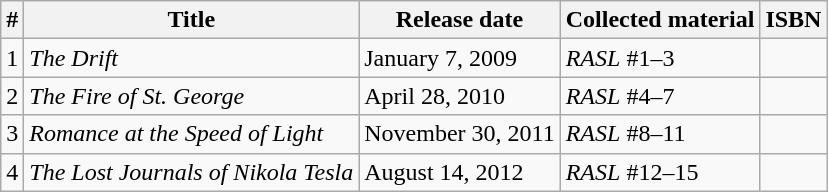<table class="wikitable">
<tr>
<th>#</th>
<th>Title</th>
<th>Release date</th>
<th>Collected material</th>
<th>ISBN</th>
</tr>
<tr>
<td>1</td>
<td><em>The Drift</em></td>
<td>January 7, 2009</td>
<td><em>RASL</em> #1–3</td>
<td></td>
</tr>
<tr>
<td>2</td>
<td><em>The Fire of St. George</em></td>
<td>April 28, 2010</td>
<td><em>RASL</em> #4–7</td>
<td></td>
</tr>
<tr>
<td>3</td>
<td><em>Romance at the Speed of Light</em></td>
<td>November 30, 2011</td>
<td><em>RASL</em> #8–11</td>
<td></td>
</tr>
<tr>
<td>4</td>
<td><em>The Lost Journals of Nikola Tesla</em></td>
<td>August 14, 2012</td>
<td><em>RASL</em> #12–15</td>
<td></td>
</tr>
</table>
